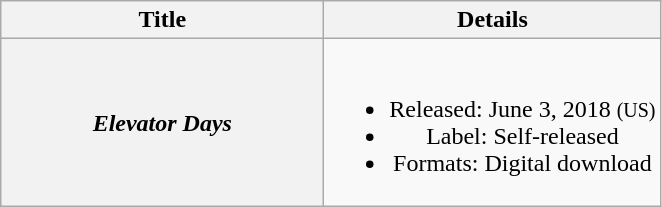<table class="wikitable plainrowheaders" style="text-align:center">
<tr>
<th scope="col" style="width:13em">Title</th>
<th scope="col">Details</th>
</tr>
<tr>
<th scope="row"><em>Elevator Days</em></th>
<td><br><ul><li>Released: June 3, 2018 <small>(US)</small></li><li>Label: Self-released</li><li>Formats: Digital download</li></ul></td>
</tr>
</table>
